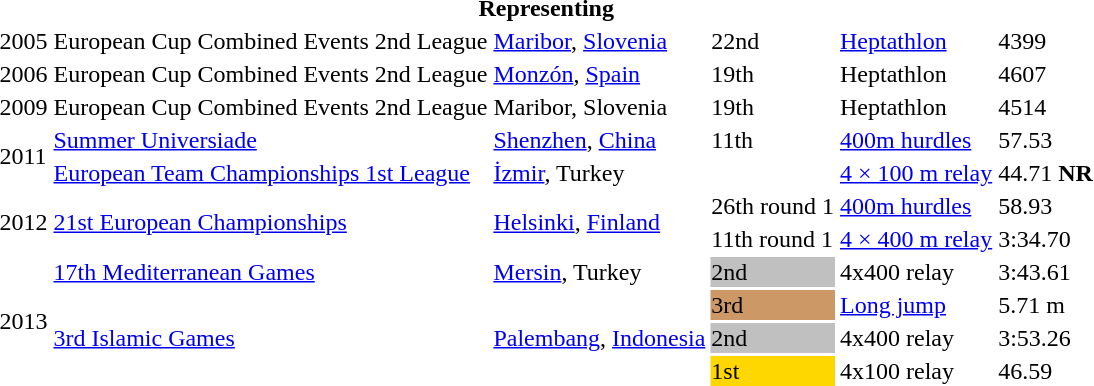<table>
<tr>
<th colspan="6">Representing </th>
</tr>
<tr>
<td>2005</td>
<td>European Cup Combined Events 2nd League</td>
<td><a href='#'>Maribor</a>, <a href='#'>Slovenia</a></td>
<td>22nd</td>
<td><a href='#'>Heptathlon</a></td>
<td>4399</td>
</tr>
<tr>
<td>2006</td>
<td>European Cup Combined Events 2nd League</td>
<td><a href='#'>Monzón</a>, <a href='#'>Spain</a></td>
<td>19th</td>
<td>Heptathlon</td>
<td>4607</td>
</tr>
<tr>
<td>2009</td>
<td>European Cup Combined Events 2nd League</td>
<td>Maribor, Slovenia</td>
<td>19th</td>
<td>Heptathlon</td>
<td>4514</td>
</tr>
<tr>
<td rowspan=2>2011</td>
<td><a href='#'>Summer Universiade</a></td>
<td><a href='#'>Shenzhen</a>, <a href='#'>China</a></td>
<td>11th</td>
<td><a href='#'>400m hurdles</a></td>
<td>57.53</td>
</tr>
<tr>
<td><a href='#'>European Team Championships 1st League</a></td>
<td><a href='#'>İzmir</a>, Turkey</td>
<td></td>
<td><a href='#'>4 × 100 m relay</a></td>
<td>44.71 <strong>NR</strong></td>
</tr>
<tr>
<td rowspan=2>2012</td>
<td rowspan=2><a href='#'>21st European Championships</a></td>
<td rowspan=2><a href='#'>Helsinki</a>, <a href='#'>Finland</a></td>
<td>26th round 1</td>
<td><a href='#'>400m hurdles</a></td>
<td>58.93 </td>
</tr>
<tr>
<td>11th round 1</td>
<td><a href='#'>4 × 400 m relay</a></td>
<td>3:34.70</td>
</tr>
<tr>
<td rowspan=4>2013</td>
<td><a href='#'>17th Mediterranean Games</a></td>
<td><a href='#'>Mersin</a>, Turkey</td>
<td bgcolor=silver>2nd</td>
<td>4x400 relay</td>
<td>3:43.61</td>
</tr>
<tr>
<td rowspan=3><a href='#'>3rd Islamic Games</a></td>
<td rowspan=3><a href='#'>Palembang</a>, <a href='#'>Indonesia</a></td>
<td bgcolor=cc9966>3rd</td>
<td><a href='#'>Long jump</a></td>
<td>5.71 m</td>
</tr>
<tr>
<td bgcolor=silver>2nd</td>
<td>4x400 relay</td>
<td>3:53.26</td>
</tr>
<tr>
<td bgcolor=gold>1st</td>
<td>4x100 relay</td>
<td>46.59</td>
</tr>
</table>
